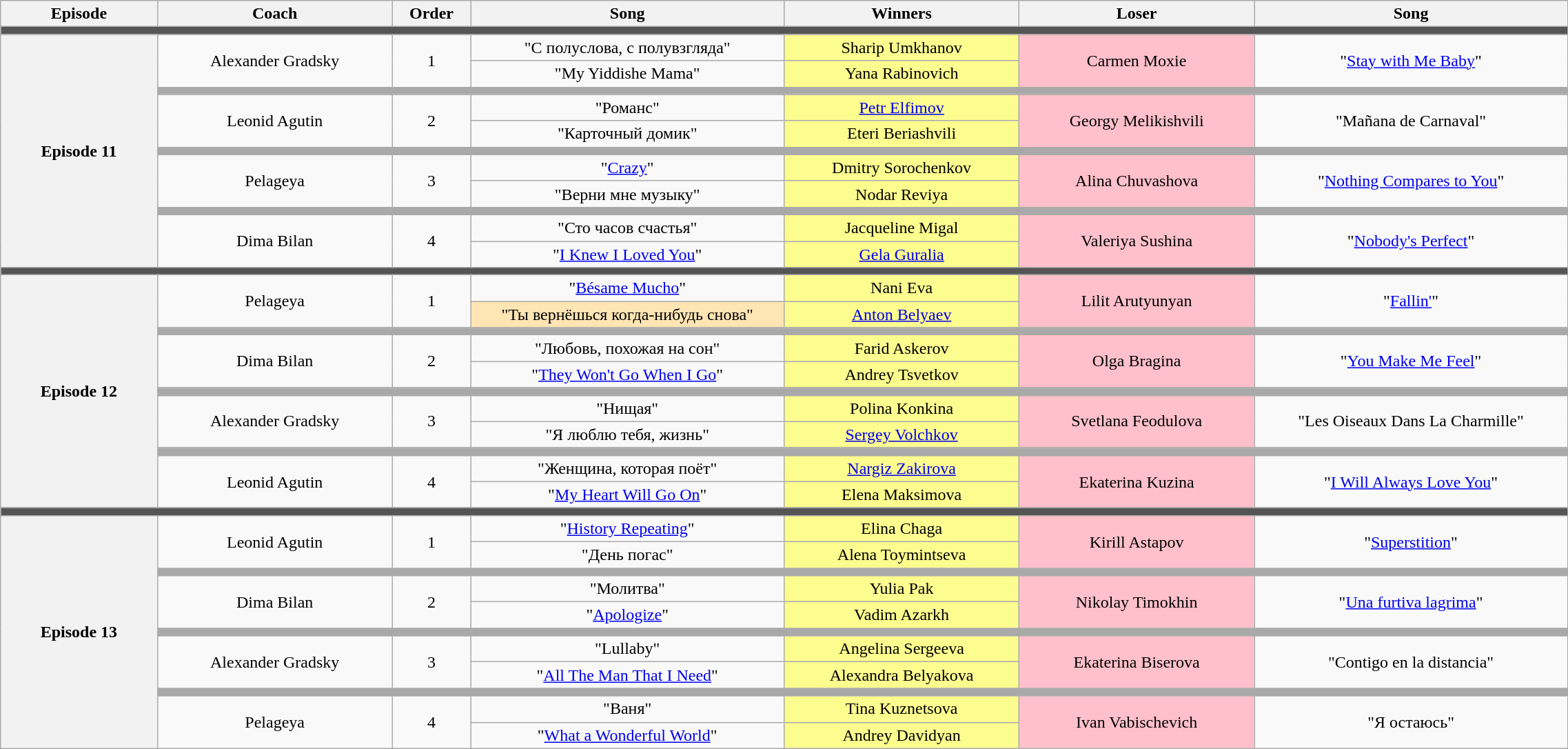<table class="wikitable" style="text-align: center; width:120%;">
<tr>
<th width="10%">Episode</th>
<th width="15%">Coach</th>
<th width="5%">Order</th>
<th width="20%">Song</th>
<th width="15%">Winners</th>
<th width="15%">Loser</th>
<th width="20%">Song</th>
</tr>
<tr>
<td colspan="7" style="background:#555;"></td>
</tr>
<tr>
<th rowspan=11>Episode 11 <br> </th>
<td rowspan=2>Alexander Gradsky</td>
<td rowspan=2>1</td>
<td>"С полуслова, с полувзгляда"</td>
<td style="background:#fdfc8f;">Sharip Umkhanov</td>
<td rowspan=2 style="background:pink;">Carmen Moxie</td>
<td rowspan=2>"<a href='#'>Stay with Me Baby</a>"</td>
</tr>
<tr>
<td>"My Yiddishe Mama"</td>
<td style="background:#fdfc8f;">Yana Rabinovich</td>
</tr>
<tr>
<td colspan="6" style="background:darkgray"></td>
</tr>
<tr>
<td rowspan=2>Leonid Agutin</td>
<td rowspan=2>2</td>
<td>"Романс"</td>
<td style="background:#fdfc8f;"><a href='#'>Petr Elfimov</a></td>
<td rowspan=2 style="background:pink;">Georgy Melikishvili</td>
<td rowspan=2>"Mañana de Carnaval"</td>
</tr>
<tr>
<td>"Карточный домик"</td>
<td style="background:#fdfc8f;">Eteri Beriashvili</td>
</tr>
<tr>
<td colspan="6" style="background:darkgray"></td>
</tr>
<tr>
<td rowspan=2>Pelageya</td>
<td rowspan=2>3</td>
<td>"<a href='#'>Crazy</a>"</td>
<td style="background:#fdfc8f;">Dmitry Sorochenkov</td>
<td rowspan=2 style="background:pink;">Alina Chuvashova</td>
<td rowspan=2>"<a href='#'>Nothing Compares to You</a>"</td>
</tr>
<tr>
<td>"Верни мне музыку"</td>
<td style="background:#fdfc8f;text-align:center;">Nodar Reviya</td>
</tr>
<tr>
<td colspan="6" style="background:darkgray"></td>
</tr>
<tr>
<td rowspan=2>Dima Bilan</td>
<td rowspan=2>4</td>
<td>"Сто часов счастья"</td>
<td style="background:#fdfc8f;">Jacqueline Migal</td>
<td rowspan=2 style="background:pink;">Valeriya Sushina</td>
<td rowspan=2>"<a href='#'>Nobody's Perfect</a>"</td>
</tr>
<tr>
<td>"<a href='#'>I Knew I Loved You</a>"</td>
<td style="background:#fdfc8f;"><a href='#'>Gela Guralia</a></td>
</tr>
<tr>
<td colspan="7" style="background:#555;"></td>
</tr>
<tr>
<th rowspan=11>Episode 12 <br> </th>
<td rowspan=2>Pelageya</td>
<td rowspan=2>1</td>
<td>"<a href='#'>Bésame Mucho</a>"</td>
<td style="background:#fdfc8f;">Nani Eva</td>
<td rowspan=2 style="background:pink">Lilit Arutyunyan</td>
<td rowspan=2>"<a href='#'>Fallin'</a>"</td>
</tr>
<tr>
<td style="background:#ffe5b4; width:6%">"Ты вернёшься когда-нибудь снова"</td>
<td style="background:#fdfc8f;"><a href='#'>Anton Belyaev</a></td>
</tr>
<tr>
<td colspan="6" style="background:darkgray"></td>
</tr>
<tr>
<td rowspan=2>Dima Bilan</td>
<td rowspan=2>2</td>
<td>"Любовь, похожая на сон"</td>
<td style="background:#fdfc8f;">Farid Askerov</td>
<td rowspan=2 style="background:pink">Olga Bragina</td>
<td rowspan=2>"<a href='#'>You Make Me Feel</a>"</td>
</tr>
<tr>
<td>"<a href='#'>They Won't Go When I Go</a>"</td>
<td style="background:#fdfc8f;">Andrey Tsvetkov</td>
</tr>
<tr>
<td colspan="6" style="background:darkgray"></td>
</tr>
<tr>
<td rowspan=2>Alexander Gradsky</td>
<td rowspan=2>3</td>
<td>"Нищая"</td>
<td style="background:#fdfc8f;">Polina Konkina</td>
<td rowspan="2" style="background:pink">Svetlana Feodulova</td>
<td rowspan="2">"Les Oiseaux Dans La Charmille"</td>
</tr>
<tr>
<td>"Я люблю тебя, жизнь"</td>
<td style="background:#fdfc8f;"><a href='#'>Sergey Volchkov</a></td>
</tr>
<tr>
<td colspan="6" style="background:darkgray"></td>
</tr>
<tr>
<td rowspan=2>Leonid Agutin</td>
<td rowspan=2>4</td>
<td>"Женщина, которая поёт"</td>
<td style="background:#fdfc8f;"><a href='#'>Nargiz Zakirova</a></td>
<td rowspan="2" style="background:pink">Ekaterina Kuzina</td>
<td rowspan="2">"<a href='#'>I Will Always Love You</a>"</td>
</tr>
<tr>
<td>"<a href='#'>My Heart Will Go On</a>"</td>
<td style="background:#fdfc8f;">Elena Maksimova</td>
</tr>
<tr>
<td colspan="7" style="background:#555;"></td>
</tr>
<tr>
<th rowspan=11>Episode 13 <br> </th>
<td rowspan=2>Leonid Agutin</td>
<td rowspan=2>1</td>
<td>"<a href='#'>History Repeating</a>"</td>
<td style="background:#fdfc8f;">Elina Chaga</td>
<td rowspan=2 style="background:pink">Kirill Astapov</td>
<td rowspan=2>"<a href='#'>Superstition</a>"</td>
</tr>
<tr>
<td>"День погас"</td>
<td style="background:#fdfc8f;">Alena Toymintseva</td>
</tr>
<tr>
<td colspan="6" style="background:darkgray"></td>
</tr>
<tr>
<td rowspan=2>Dima Bilan</td>
<td rowspan=2>2</td>
<td>"Молитва"</td>
<td style="background:#fdfc8f;">Yulia Pak</td>
<td rowspan=2 style="background:pink">Nikolay Timokhin</td>
<td rowspan=2>"<a href='#'>Una furtiva lagrima</a>"</td>
</tr>
<tr>
<td>"<a href='#'>Apologize</a>"</td>
<td style="background:#fdfc8f;">Vadim Azarkh</td>
</tr>
<tr>
<td colspan="6" style="background:darkgray"></td>
</tr>
<tr>
<td rowspan=2>Alexander Gradsky</td>
<td rowspan=2>3</td>
<td>"Lullaby"</td>
<td style="background:#fdfc8f;">Angelina Sergeeva</td>
<td rowspan=2 style="background:pink">Ekaterina Biserova</td>
<td rowspan=2>"Contigo en la distancia"</td>
</tr>
<tr>
<td>"<a href='#'>All The Man That I Need</a>"</td>
<td style="background:#fdfc8f;">Alexandra Belyakova</td>
</tr>
<tr>
<td colspan="6" style="background:darkgray"></td>
</tr>
<tr>
<td rowspan=2>Pelageya</td>
<td rowspan=2>4</td>
<td>"Ваня"</td>
<td style="background:#fdfc8f;">Tina Kuznetsova</td>
<td rowspan=2 style="background:pink">Ivan Vabischevich</td>
<td rowspan=2>"Я остаюсь"</td>
</tr>
<tr>
<td>"<a href='#'>What a Wonderful World</a>"</td>
<td style="background:#fdfc8f;">Andrey Davidyan</td>
</tr>
</table>
